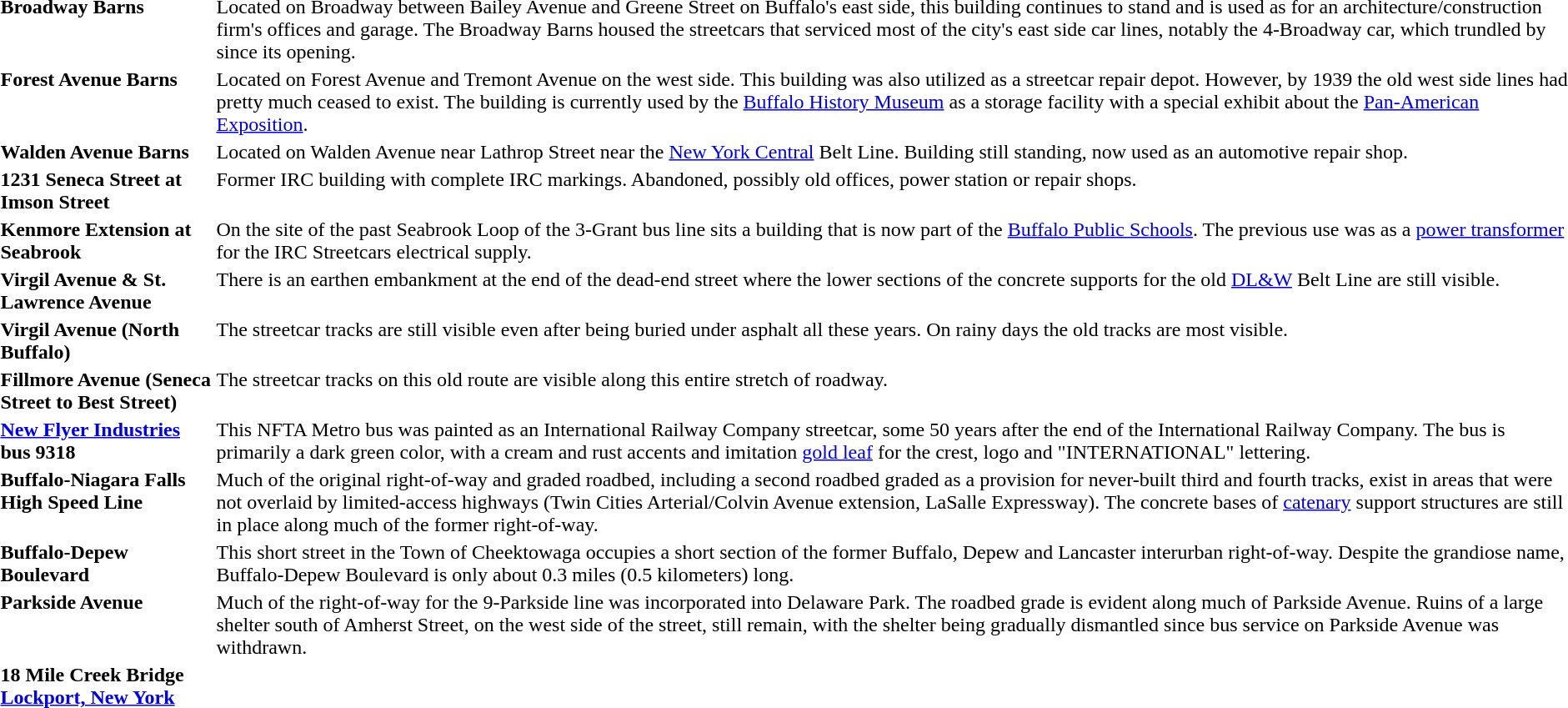<table>
<tr valign=top>
<th align=left>Broadway Barns</th>
<td>Located on Broadway between Bailey Avenue and Greene Street on Buffalo's east side, this building continues to stand and is used as for an architecture/construction firm's offices and garage. The Broadway Barns housed the streetcars that serviced most of the city's east side car lines, notably the 4-Broadway car, which trundled by since its opening.</td>
</tr>
<tr valign=top>
<th align=left>Forest Avenue Barns</th>
<td>Located on Forest Avenue and Tremont Avenue on the west side. This building was also utilized as a streetcar repair depot. However, by 1939 the old west side lines had pretty much ceased to exist. The building is currently used by the <a href='#'>Buffalo History Museum</a> as a storage facility with a special exhibit about the <a href='#'>Pan-American Exposition</a>.</td>
</tr>
<tr valign=top>
<th align=left>Walden Avenue Barns</th>
<td>Located on Walden Avenue near Lathrop Street near the <a href='#'>New York Central</a> Belt Line. Building still standing, now used as an automotive repair shop.</td>
</tr>
<tr valign=top>
<th align=left>1231 Seneca Street at Imson Street</th>
<td>Former IRC building with complete IRC markings. Abandoned, possibly old offices, power station or repair shops.</td>
</tr>
<tr valign=top>
<th align=left>Kenmore Extension at Seabrook</th>
<td>On the site of the past Seabrook Loop of the 3-Grant bus line sits a building that is now part of the <a href='#'>Buffalo Public Schools</a>. The previous use was as a <a href='#'>power transformer</a> for the IRC Streetcars electrical supply.</td>
</tr>
<tr valign=top>
<th align=left>Virgil Avenue & St. Lawrence Avenue</th>
<td>There is an earthen embankment at the end of the dead-end street where the lower sections of the concrete supports for the old <a href='#'>DL&W</a> Belt Line are still visible.</td>
</tr>
<tr valign=top>
<th align=left>Virgil Avenue (North Buffalo)</th>
<td>The streetcar tracks are still visible even after being buried under asphalt all these years. On rainy days the old tracks are most visible.</td>
</tr>
<tr valign=top>
<th align=left>Fillmore Avenue (Seneca Street to Best Street)</th>
<td>The streetcar tracks on this old route are visible along this entire stretch of roadway.</td>
</tr>
<tr valign=top>
<th align=left><a href='#'>New Flyer Industries</a> bus 9318</th>
<td>This NFTA Metro bus was painted as an International Railway Company streetcar, some 50 years after the end of the International Railway Company. The bus is primarily a dark green color, with a cream and rust accents and imitation <a href='#'>gold leaf</a> for the crest, logo and "INTERNATIONAL" lettering.</td>
</tr>
<tr valign=top>
<th align=left>Buffalo-Niagara Falls High Speed Line</th>
<td>Much of the original right-of-way and graded roadbed, including a second roadbed graded as a provision for never-built third and fourth tracks, exist in areas that were not overlaid by limited-access highways (Twin Cities Arterial/Colvin Avenue extension, LaSalle Expressway). The concrete bases of <a href='#'>catenary</a> support structures are still in place along much of the former right-of-way.</td>
</tr>
<tr valign=top>
<th align=left>Buffalo-Depew Boulevard</th>
<td>This short street in the Town of Cheektowaga occupies a short section of the former Buffalo, Depew and Lancaster interurban right-of-way. Despite the grandiose name, Buffalo-Depew Boulevard is only about 0.3 miles (0.5 kilometers) long.</td>
</tr>
<tr valign=top>
<th align=left>Parkside Avenue</th>
<td>Much of the right-of-way for the 9-Parkside line was incorporated into Delaware Park. The roadbed grade is evident along much of Parkside Avenue. Ruins of a large shelter south of Amherst Street, on the west side of the street, still remain, with the shelter being gradually dismantled since bus service on Parkside Avenue was withdrawn.</td>
</tr>
<tr valign=top>
<th align=left>18 Mile Creek Bridge <a href='#'>Lockport, New York</a></th>
</tr>
</table>
